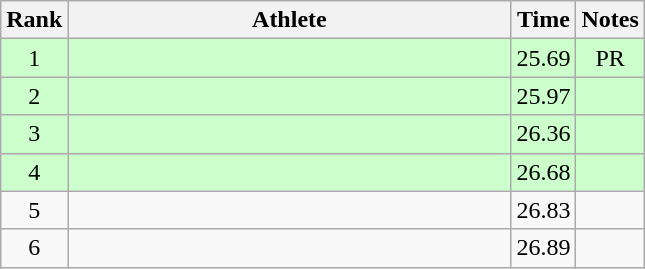<table class="wikitable" style="text-align:center">
<tr>
<th>Rank</th>
<th Style="width:18em">Athlete</th>
<th>Time</th>
<th>Notes</th>
</tr>
<tr style="background:#cfc">
<td>1</td>
<td style="text-align:left"></td>
<td>25.69</td>
<td>PR</td>
</tr>
<tr style="background:#cfc">
<td>2</td>
<td style="text-align:left"></td>
<td>25.97</td>
<td></td>
</tr>
<tr style="background:#cfc">
<td>3</td>
<td style="text-align:left"></td>
<td>26.36</td>
<td></td>
</tr>
<tr style="background:#cfc">
<td>4</td>
<td style="text-align:left"></td>
<td>26.68</td>
<td></td>
</tr>
<tr>
<td>5</td>
<td style="text-align:left"></td>
<td>26.83</td>
<td></td>
</tr>
<tr>
<td>6</td>
<td style="text-align:left"></td>
<td>26.89</td>
<td></td>
</tr>
</table>
